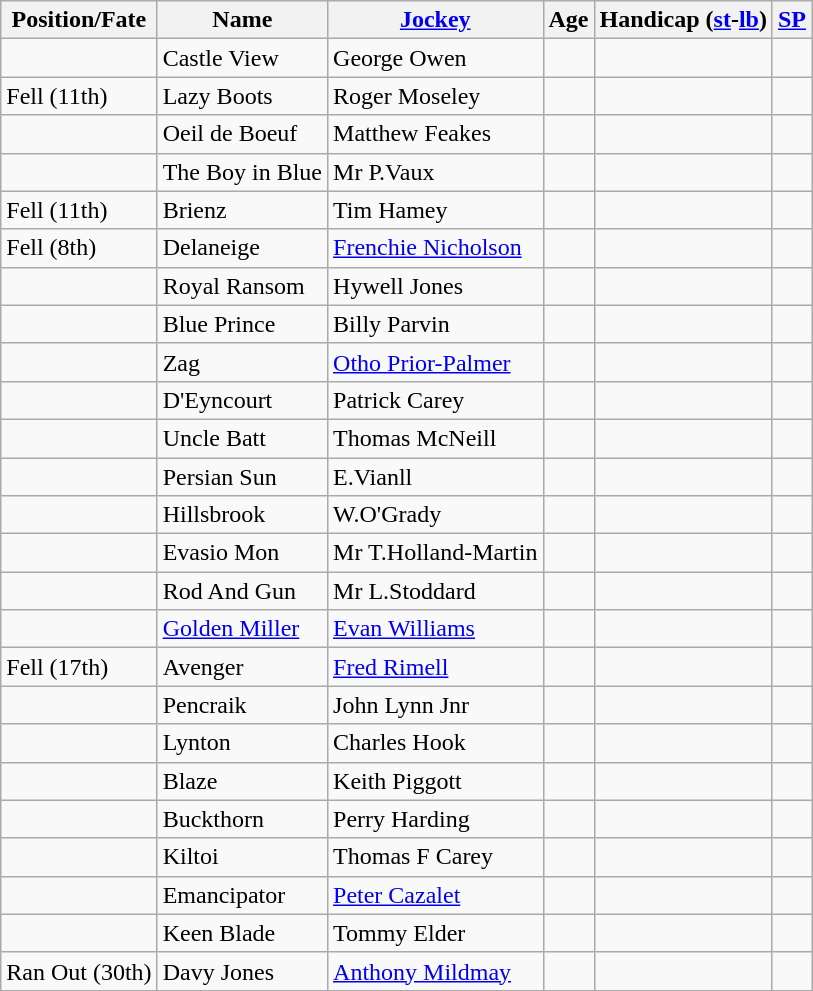<table class="wikitable sortable">
<tr>
<th>Position/Fate</th>
<th>Name</th>
<th><a href='#'>Jockey</a></th>
<th>Age</th>
<th>Handicap (<a href='#'>st</a>-<a href='#'>lb</a>)</th>
<th><a href='#'>SP</a></th>
</tr>
<tr>
<td></td>
<td>Castle View</td>
<td>George Owen</td>
<td></td>
<td></td>
<td></td>
</tr>
<tr>
<td>Fell (11th)</td>
<td>Lazy Boots</td>
<td>Roger Moseley</td>
<td></td>
<td></td>
<td></td>
</tr>
<tr>
<td></td>
<td>Oeil de Boeuf</td>
<td>Matthew Feakes</td>
<td></td>
<td></td>
<td></td>
</tr>
<tr>
<td></td>
<td>The Boy in Blue</td>
<td>Mr P.Vaux</td>
<td></td>
<td></td>
<td></td>
</tr>
<tr>
<td>Fell (11th)</td>
<td>Brienz</td>
<td>Tim Hamey</td>
<td></td>
<td></td>
<td></td>
</tr>
<tr>
<td>Fell (8th)</td>
<td>Delaneige</td>
<td><a href='#'>Frenchie Nicholson</a></td>
<td></td>
<td></td>
<td></td>
</tr>
<tr>
<td></td>
<td>Royal Ransom</td>
<td>Hywell Jones</td>
<td></td>
<td></td>
<td></td>
</tr>
<tr>
<td></td>
<td>Blue Prince</td>
<td>Billy Parvin</td>
<td></td>
<td></td>
<td></td>
</tr>
<tr>
<td></td>
<td>Zag</td>
<td><a href='#'>Otho Prior-Palmer</a></td>
<td></td>
<td></td>
<td></td>
</tr>
<tr>
<td></td>
<td>D'Eyncourt</td>
<td>Patrick Carey</td>
<td></td>
<td></td>
<td></td>
</tr>
<tr>
<td></td>
<td>Uncle Batt</td>
<td>Thomas McNeill</td>
<td></td>
<td></td>
<td></td>
</tr>
<tr>
<td></td>
<td>Persian Sun</td>
<td>E.Vianll</td>
<td></td>
<td></td>
<td></td>
</tr>
<tr>
<td></td>
<td>Hillsbrook</td>
<td>W.O'Grady</td>
<td></td>
<td></td>
<td></td>
</tr>
<tr>
<td></td>
<td>Evasio Mon</td>
<td>Mr T.Holland-Martin</td>
<td></td>
<td></td>
<td></td>
</tr>
<tr>
<td></td>
<td>Rod And Gun</td>
<td>Mr L.Stoddard</td>
<td></td>
<td></td>
<td></td>
</tr>
<tr>
<td></td>
<td><a href='#'>Golden Miller</a></td>
<td><a href='#'>Evan Williams</a></td>
<td></td>
<td></td>
<td></td>
</tr>
<tr>
<td>Fell (17th)</td>
<td>Avenger</td>
<td><a href='#'>Fred Rimell</a></td>
<td></td>
<td></td>
<td></td>
</tr>
<tr>
<td></td>
<td>Pencraik</td>
<td>John Lynn Jnr</td>
<td></td>
<td></td>
<td></td>
</tr>
<tr>
<td></td>
<td>Lynton</td>
<td>Charles Hook</td>
<td></td>
<td></td>
<td></td>
</tr>
<tr>
<td></td>
<td>Blaze</td>
<td>Keith Piggott</td>
<td></td>
<td></td>
<td></td>
</tr>
<tr>
<td></td>
<td>Buckthorn</td>
<td>Perry Harding</td>
<td></td>
<td></td>
<td></td>
</tr>
<tr>
<td></td>
<td>Kiltoi</td>
<td>Thomas F Carey</td>
<td></td>
<td></td>
<td></td>
</tr>
<tr>
<td></td>
<td>Emancipator</td>
<td><a href='#'>Peter Cazalet</a></td>
<td></td>
<td></td>
<td></td>
</tr>
<tr>
<td></td>
<td>Keen Blade</td>
<td>Tommy Elder</td>
<td></td>
<td></td>
<td></td>
</tr>
<tr>
<td>Ran Out (30th)</td>
<td>Davy Jones</td>
<td><a href='#'>Anthony Mildmay</a></td>
<td></td>
<td></td>
<td></td>
</tr>
<tr>
</tr>
</table>
